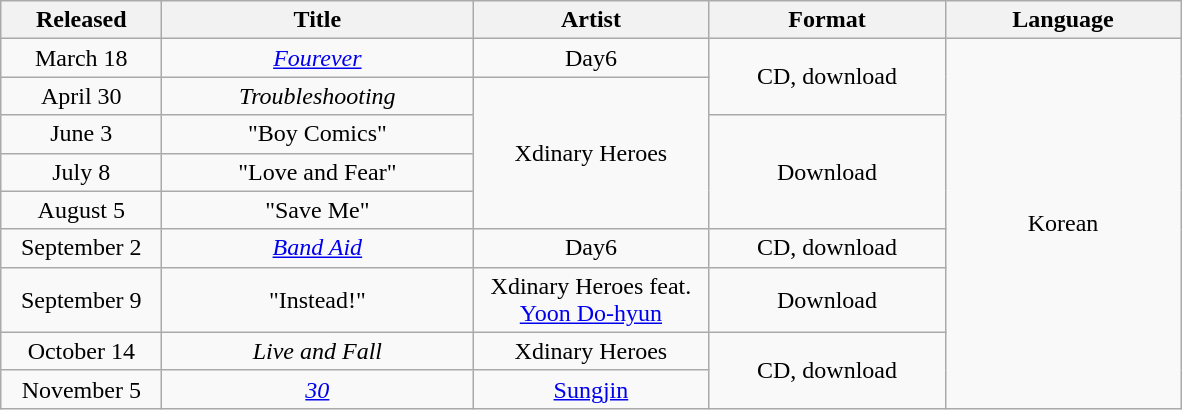<table class="wikitable plainrowheaders" style="text-align:center;">
<tr>
<th width="100">Released</th>
<th width="200">Title</th>
<th width="150">Artist</th>
<th width="150">Format</th>
<th width="150">Language</th>
</tr>
<tr>
<td>March 18</td>
<td><em><a href='#'>Fourever</a></em></td>
<td>Day6</td>
<td rowspan="2">CD, download</td>
<td rowspan="9">Korean</td>
</tr>
<tr>
<td>April 30</td>
<td><em>Troubleshooting</em></td>
<td rowspan="4">Xdinary Heroes</td>
</tr>
<tr>
<td>June 3</td>
<td>"Boy Comics"</td>
<td rowspan="3">Download</td>
</tr>
<tr>
<td>July 8</td>
<td>"Love and Fear"</td>
</tr>
<tr>
<td>August 5</td>
<td>"Save Me"</td>
</tr>
<tr>
<td>September 2</td>
<td><em><a href='#'>Band Aid</a></em></td>
<td>Day6</td>
<td>CD, download</td>
</tr>
<tr>
<td>September 9</td>
<td>"Instead!"</td>
<td>Xdinary Heroes feat. <a href='#'>Yoon Do-hyun</a></td>
<td>Download</td>
</tr>
<tr>
<td>October 14</td>
<td><em>Live and Fall</em></td>
<td>Xdinary Heroes</td>
<td rowspan="2">CD, download</td>
</tr>
<tr>
<td>November 5</td>
<td><em><a href='#'>30</a></em></td>
<td><a href='#'>Sungjin</a></td>
</tr>
</table>
